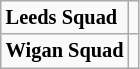<table class="wikitable" style="font-size:85%;">
<tr>
<td><strong>Leeds Squad</strong></td>
<td></td>
</tr>
<tr>
<td><strong>Wigan Squad</strong></td>
<td></td>
</tr>
</table>
